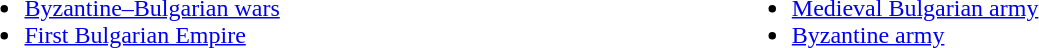<table width=80%>
<tr>
<td valign=top><br><ul><li><a href='#'>Byzantine–Bulgarian wars</a></li><li><a href='#'>First Bulgarian Empire</a></li></ul></td>
<td valign="top"><br><ul><li><a href='#'>Medieval Bulgarian army</a></li><li><a href='#'>Byzantine army</a></li></ul></td>
</tr>
</table>
